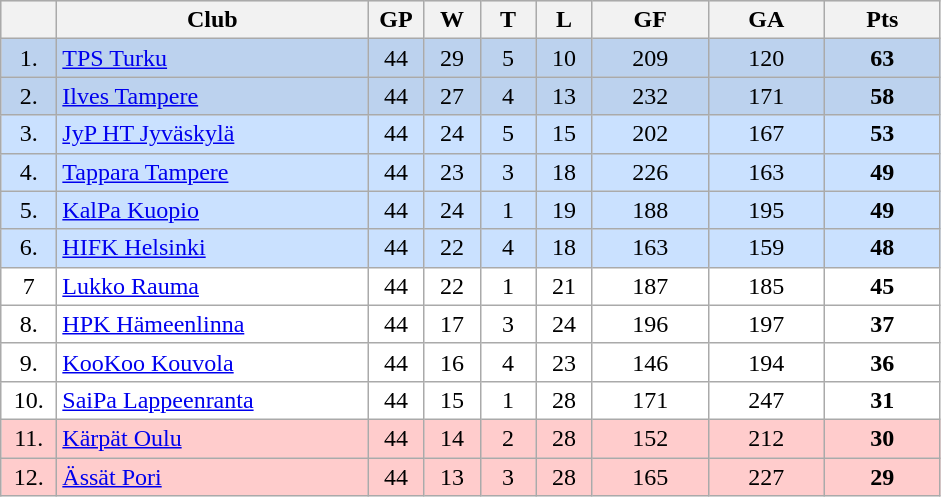<table class="wikitable">
<tr style="background:#e0e0e0;">
<th style="width:30px;"></th>
<th style="width:200px;">Club</th>
<th style="width:30px;">GP</th>
<th style="width:30px;">W</th>
<th style="width:30px;">T</th>
<th style="width:30px;">L</th>
<th style="width:70px;">GF</th>
<th style="width:70px;">GA</th>
<th style="width:70px;">Pts</th>
</tr>
<tr style="background:#bcd2ee; text-align:center;">
<td>1.</td>
<td align="left"><a href='#'>TPS Turku</a></td>
<td>44</td>
<td>29</td>
<td>5</td>
<td>10</td>
<td>209</td>
<td>120</td>
<td><strong>63</strong></td>
</tr>
<tr style="background:#bcd2ee; text-align:center;">
<td>2.</td>
<td align="left"><a href='#'>Ilves Tampere</a></td>
<td>44</td>
<td>27</td>
<td>4</td>
<td>13</td>
<td>232</td>
<td>171</td>
<td><strong>58</strong></td>
</tr>
<tr style="background:#cae1ff; text-align:center;">
<td>3.</td>
<td align="left"><a href='#'>JyP HT Jyväskylä</a></td>
<td>44</td>
<td>24</td>
<td>5</td>
<td>15</td>
<td>202</td>
<td>167</td>
<td><strong>53</strong></td>
</tr>
<tr style="background:#cae1ff; text-align:center;">
<td>4.</td>
<td align="left"><a href='#'>Tappara Tampere</a></td>
<td>44</td>
<td>23</td>
<td>3</td>
<td>18</td>
<td>226</td>
<td>163</td>
<td><strong>49</strong></td>
</tr>
<tr style="background:#cae1ff; text-align:center;">
<td>5.</td>
<td align="left"><a href='#'>KalPa Kuopio</a></td>
<td>44</td>
<td>24</td>
<td>1</td>
<td>19</td>
<td>188</td>
<td>195</td>
<td><strong>49</strong></td>
</tr>
<tr style="background:#cae1ff; text-align:center;">
<td>6.</td>
<td align="left"><a href='#'>HIFK Helsinki</a></td>
<td>44</td>
<td>22</td>
<td>4</td>
<td>18</td>
<td>163</td>
<td>159</td>
<td><strong>48</strong></td>
</tr>
<tr style="background:#fff; text-align:center;">
<td>7</td>
<td align="left"><a href='#'>Lukko Rauma</a></td>
<td>44</td>
<td>22</td>
<td>1</td>
<td>21</td>
<td>187</td>
<td>185</td>
<td><strong>45</strong></td>
</tr>
<tr style="background:#fff; text-align:center;">
<td>8.</td>
<td align="left"><a href='#'>HPK Hämeenlinna</a></td>
<td>44</td>
<td>17</td>
<td>3</td>
<td>24</td>
<td>196</td>
<td>197</td>
<td><strong>37</strong></td>
</tr>
<tr style="background:#fff; text-align:center;">
<td>9.</td>
<td align="left"><a href='#'>KooKoo Kouvola</a></td>
<td>44</td>
<td>16</td>
<td>4</td>
<td>23</td>
<td>146</td>
<td>194</td>
<td><strong>36</strong></td>
</tr>
<tr style="background:#fff; text-align:center;">
<td>10.</td>
<td align="left"><a href='#'>SaiPa Lappeenranta</a></td>
<td>44</td>
<td>15</td>
<td>1</td>
<td>28</td>
<td>171</td>
<td>247</td>
<td><strong>31</strong></td>
</tr>
<tr style="background:#fcc; text-align:center;">
<td>11.</td>
<td align="left"><a href='#'>Kärpät Oulu</a></td>
<td>44</td>
<td>14</td>
<td>2</td>
<td>28</td>
<td>152</td>
<td>212</td>
<td><strong>30</strong></td>
</tr>
<tr style="background:#fcc; text-align:center;">
<td>12.</td>
<td align="left"><a href='#'>Ässät Pori</a></td>
<td>44</td>
<td>13</td>
<td>3</td>
<td>28</td>
<td>165</td>
<td>227</td>
<td><strong>29</strong></td>
</tr>
</table>
